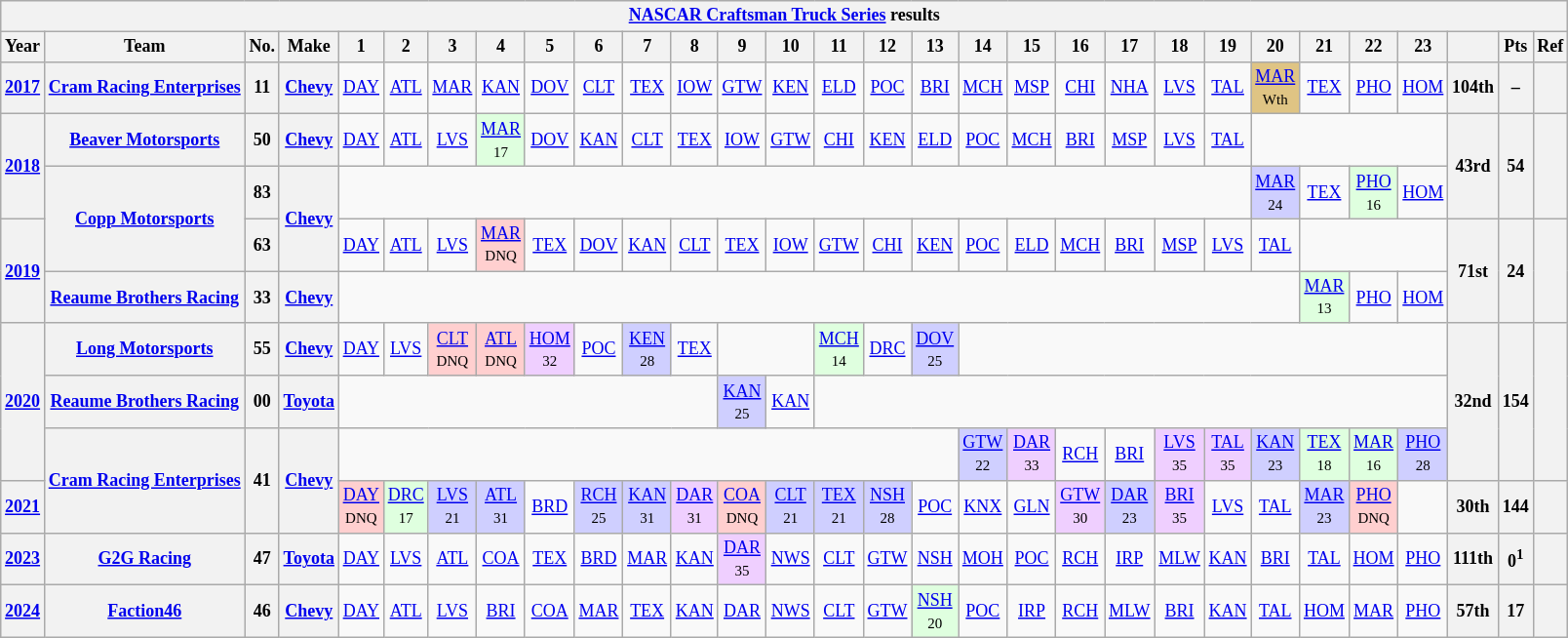<table class="wikitable" style="text-align:center; font-size:75%">
<tr>
<th colspan=30><a href='#'>NASCAR Craftsman Truck Series</a> results</th>
</tr>
<tr>
<th>Year</th>
<th>Team</th>
<th>No.</th>
<th>Make</th>
<th>1</th>
<th>2</th>
<th>3</th>
<th>4</th>
<th>5</th>
<th>6</th>
<th>7</th>
<th>8</th>
<th>9</th>
<th>10</th>
<th>11</th>
<th>12</th>
<th>13</th>
<th>14</th>
<th>15</th>
<th>16</th>
<th>17</th>
<th>18</th>
<th>19</th>
<th>20</th>
<th>21</th>
<th>22</th>
<th>23</th>
<th></th>
<th>Pts</th>
<th>Ref</th>
</tr>
<tr>
<th><a href='#'>2017</a></th>
<th><a href='#'>Cram Racing Enterprises</a></th>
<th>11</th>
<th><a href='#'>Chevy</a></th>
<td><a href='#'>DAY</a></td>
<td><a href='#'>ATL</a></td>
<td><a href='#'>MAR</a></td>
<td><a href='#'>KAN</a></td>
<td><a href='#'>DOV</a></td>
<td><a href='#'>CLT</a></td>
<td><a href='#'>TEX</a></td>
<td><a href='#'>IOW</a></td>
<td><a href='#'>GTW</a></td>
<td><a href='#'>KEN</a></td>
<td><a href='#'>ELD</a></td>
<td><a href='#'>POC</a></td>
<td><a href='#'>BRI</a></td>
<td><a href='#'>MCH</a></td>
<td><a href='#'>MSP</a></td>
<td><a href='#'>CHI</a></td>
<td><a href='#'>NHA</a></td>
<td><a href='#'>LVS</a></td>
<td><a href='#'>TAL</a></td>
<td style="background:#DFC484;"><a href='#'>MAR</a><br><small>Wth</small></td>
<td><a href='#'>TEX</a></td>
<td><a href='#'>PHO</a></td>
<td><a href='#'>HOM</a></td>
<th>104th</th>
<th>–</th>
<th></th>
</tr>
<tr>
<th rowspan=2><a href='#'>2018</a></th>
<th><a href='#'>Beaver Motorsports</a></th>
<th>50</th>
<th><a href='#'>Chevy</a></th>
<td><a href='#'>DAY</a></td>
<td><a href='#'>ATL</a></td>
<td><a href='#'>LVS</a></td>
<td style="background:#DFFFDF;"><a href='#'>MAR</a><br><small>17</small></td>
<td><a href='#'>DOV</a></td>
<td><a href='#'>KAN</a></td>
<td><a href='#'>CLT</a></td>
<td><a href='#'>TEX</a></td>
<td><a href='#'>IOW</a></td>
<td><a href='#'>GTW</a></td>
<td><a href='#'>CHI</a></td>
<td><a href='#'>KEN</a></td>
<td><a href='#'>ELD</a></td>
<td><a href='#'>POC</a></td>
<td><a href='#'>MCH</a></td>
<td><a href='#'>BRI</a></td>
<td><a href='#'>MSP</a></td>
<td><a href='#'>LVS</a></td>
<td><a href='#'>TAL</a></td>
<td colspan=4></td>
<th rowspan=2>43rd</th>
<th rowspan=2>54</th>
<th rowspan=2></th>
</tr>
<tr>
<th rowspan=2><a href='#'>Copp Motorsports</a></th>
<th>83</th>
<th rowspan=2><a href='#'>Chevy</a></th>
<td colspan=19></td>
<td style="background:#CFCFFF;"><a href='#'>MAR</a><br><small>24</small></td>
<td><a href='#'>TEX</a></td>
<td style="background:#DFFFDF;"><a href='#'>PHO</a><br><small>16</small></td>
<td><a href='#'>HOM</a></td>
</tr>
<tr>
<th rowspan=2><a href='#'>2019</a></th>
<th>63</th>
<td><a href='#'>DAY</a></td>
<td><a href='#'>ATL</a></td>
<td><a href='#'>LVS</a></td>
<td style="background:#FFCFCF;"><a href='#'>MAR</a><br><small>DNQ</small></td>
<td><a href='#'>TEX</a></td>
<td><a href='#'>DOV</a></td>
<td><a href='#'>KAN</a></td>
<td><a href='#'>CLT</a></td>
<td><a href='#'>TEX</a></td>
<td><a href='#'>IOW</a></td>
<td><a href='#'>GTW</a></td>
<td><a href='#'>CHI</a></td>
<td><a href='#'>KEN</a></td>
<td><a href='#'>POC</a></td>
<td><a href='#'>ELD</a></td>
<td><a href='#'>MCH</a></td>
<td><a href='#'>BRI</a></td>
<td><a href='#'>MSP</a></td>
<td><a href='#'>LVS</a></td>
<td><a href='#'>TAL</a></td>
<td colspan=3></td>
<th rowspan=2>71st</th>
<th rowspan=2>24</th>
<th rowspan=2></th>
</tr>
<tr>
<th><a href='#'>Reaume Brothers Racing</a></th>
<th>33</th>
<th><a href='#'>Chevy</a></th>
<td colspan=20></td>
<td style="background:#DFFFDF;"><a href='#'>MAR</a><br><small>13</small></td>
<td><a href='#'>PHO</a></td>
<td><a href='#'>HOM</a></td>
</tr>
<tr>
<th rowspan=3><a href='#'>2020</a></th>
<th><a href='#'>Long Motorsports</a></th>
<th>55</th>
<th><a href='#'>Chevy</a></th>
<td><a href='#'>DAY</a></td>
<td><a href='#'>LVS</a></td>
<td style="background:#FFCFCF;"><a href='#'>CLT</a><br><small>DNQ</small></td>
<td style="background:#FFCFCF;"><a href='#'>ATL</a><br><small>DNQ</small></td>
<td style="background:#EFCFFF;"><a href='#'>HOM</a><br><small>32</small></td>
<td><a href='#'>POC</a></td>
<td style="background:#CFCFFF;"><a href='#'>KEN</a><br><small>28</small></td>
<td><a href='#'>TEX</a></td>
<td colspan=2></td>
<td style="background:#DFFFDF;"><a href='#'>MCH</a><br><small>14</small></td>
<td><a href='#'>DRC</a></td>
<td style="background:#CFCFFF;"><a href='#'>DOV</a><br><small>25</small></td>
<td colspan=10></td>
<th rowspan=3>32nd</th>
<th rowspan=3>154</th>
<th rowspan=3></th>
</tr>
<tr>
<th><a href='#'>Reaume Brothers Racing</a></th>
<th>00</th>
<th><a href='#'>Toyota</a></th>
<td colspan=8></td>
<td style="background:#CFCFFF;"><a href='#'>KAN</a><br><small>25</small></td>
<td><a href='#'>KAN</a></td>
<td colspan=13></td>
</tr>
<tr>
<th rowspan=2><a href='#'>Cram Racing Enterprises</a></th>
<th rowspan=2>41</th>
<th rowspan=2><a href='#'>Chevy</a></th>
<td colspan=13></td>
<td style="background:#CFCFFF;"><a href='#'>GTW</a><br><small>22</small></td>
<td style="background:#EFCFFF;"><a href='#'>DAR</a><br><small>33</small></td>
<td><a href='#'>RCH</a></td>
<td><a href='#'>BRI</a></td>
<td style="background:#EFCFFF;"><a href='#'>LVS</a><br><small>35</small></td>
<td style="background:#EFCFFF;"><a href='#'>TAL</a><br><small>35</small></td>
<td style="background:#CFCFFF;"><a href='#'>KAN</a><br><small>23</small></td>
<td style="background:#DFFFDF;"><a href='#'>TEX</a><br><small>18</small></td>
<td style="background:#DFFFDF;"><a href='#'>MAR</a><br><small>16</small></td>
<td style="background:#CFCFFF;"><a href='#'>PHO</a><br><small>28</small></td>
</tr>
<tr>
<th><a href='#'>2021</a></th>
<td style="background:#FFCFCF;"><a href='#'>DAY</a><br><small>DNQ</small></td>
<td style="background:#DFFFDF;"><a href='#'>DRC</a><br><small>17</small></td>
<td style="background:#CFCFFF;"><a href='#'>LVS</a><br><small>21</small></td>
<td style="background:#CFCFFF;"><a href='#'>ATL</a><br><small>31</small></td>
<td><a href='#'>BRD</a></td>
<td style="background:#CFCFFF;"><a href='#'>RCH</a><br><small>25</small></td>
<td style="background:#CFCFFF;"><a href='#'>KAN</a><br><small>31</small></td>
<td style="background:#EFCFFF;"><a href='#'>DAR</a><br><small>31</small></td>
<td style="background:#FFCFCF;"><a href='#'>COA</a><br><small>DNQ</small></td>
<td style="background:#CFCFFF;"><a href='#'>CLT</a><br><small>21</small></td>
<td style="background:#CFCFFF;"><a href='#'>TEX</a><br><small>21</small></td>
<td style="background:#CFCFFF;"><a href='#'>NSH</a><br><small>28</small></td>
<td><a href='#'>POC</a></td>
<td><a href='#'>KNX</a></td>
<td><a href='#'>GLN</a></td>
<td style="background:#EFCFFF;"><a href='#'>GTW</a><br><small>30</small></td>
<td style="background:#CFCFFF;"><a href='#'>DAR</a><br><small>23</small></td>
<td style="background:#EFCFFF;"><a href='#'>BRI</a><br><small>35</small></td>
<td><a href='#'>LVS</a></td>
<td><a href='#'>TAL</a></td>
<td style="background:#CFCFFF;"><a href='#'>MAR</a><br><small>23</small></td>
<td style="background:#FFCFCF;"><a href='#'>PHO</a><br><small>DNQ</small></td>
<td></td>
<th>30th</th>
<th>144</th>
<th></th>
</tr>
<tr>
<th><a href='#'>2023</a></th>
<th><a href='#'>G2G Racing</a></th>
<th>47</th>
<th><a href='#'>Toyota</a></th>
<td><a href='#'>DAY</a></td>
<td><a href='#'>LVS</a></td>
<td><a href='#'>ATL</a></td>
<td><a href='#'>COA</a></td>
<td><a href='#'>TEX</a></td>
<td><a href='#'>BRD</a></td>
<td><a href='#'>MAR</a></td>
<td><a href='#'>KAN</a></td>
<td style="background:#EFCFFF;"><a href='#'>DAR</a><br><small>35</small></td>
<td><a href='#'>NWS</a></td>
<td><a href='#'>CLT</a></td>
<td><a href='#'>GTW</a></td>
<td><a href='#'>NSH</a></td>
<td><a href='#'>MOH</a></td>
<td><a href='#'>POC</a></td>
<td><a href='#'>RCH</a></td>
<td><a href='#'>IRP</a></td>
<td><a href='#'>MLW</a></td>
<td><a href='#'>KAN</a></td>
<td><a href='#'>BRI</a></td>
<td><a href='#'>TAL</a></td>
<td><a href='#'>HOM</a></td>
<td><a href='#'>PHO</a></td>
<th>111th</th>
<th>0<sup>1</sup></th>
<th></th>
</tr>
<tr>
<th><a href='#'>2024</a></th>
<th><a href='#'>Faction46</a></th>
<th>46</th>
<th><a href='#'>Chevy</a></th>
<td><a href='#'>DAY</a></td>
<td><a href='#'>ATL</a></td>
<td><a href='#'>LVS</a></td>
<td><a href='#'>BRI</a></td>
<td><a href='#'>COA</a></td>
<td><a href='#'>MAR</a></td>
<td><a href='#'>TEX</a></td>
<td><a href='#'>KAN</a></td>
<td><a href='#'>DAR</a></td>
<td><a href='#'>NWS</a></td>
<td><a href='#'>CLT</a></td>
<td><a href='#'>GTW</a></td>
<td style="background:#DFFFDF;"><a href='#'>NSH</a><br><small>20</small></td>
<td><a href='#'>POC</a></td>
<td><a href='#'>IRP</a></td>
<td><a href='#'>RCH</a></td>
<td><a href='#'>MLW</a></td>
<td><a href='#'>BRI</a></td>
<td><a href='#'>KAN</a></td>
<td><a href='#'>TAL</a></td>
<td><a href='#'>HOM</a></td>
<td><a href='#'>MAR</a></td>
<td><a href='#'>PHO</a></td>
<th>57th</th>
<th>17</th>
<th></th>
</tr>
</table>
